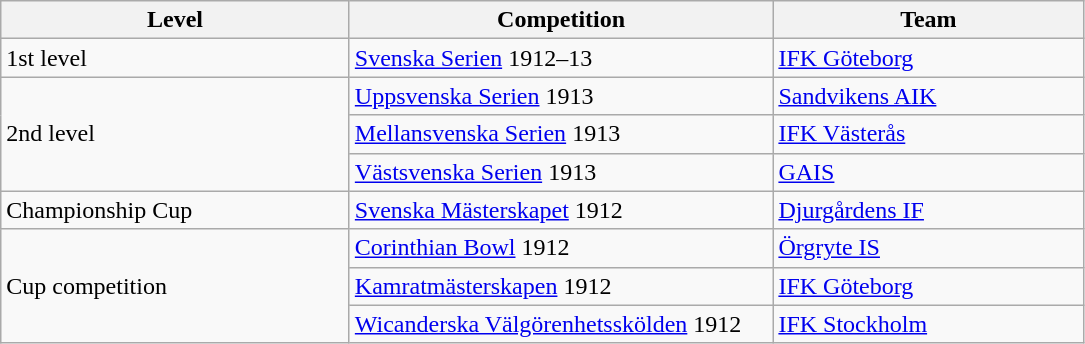<table class="wikitable" style="text-align: left;">
<tr>
<th style="width: 225px;">Level</th>
<th style="width: 275px;">Competition</th>
<th style="width: 200px;">Team</th>
</tr>
<tr>
<td>1st level</td>
<td><a href='#'>Svenska Serien</a> 1912–13</td>
<td><a href='#'>IFK Göteborg</a></td>
</tr>
<tr>
<td rowspan=3>2nd level</td>
<td><a href='#'>Uppsvenska Serien</a> 1913</td>
<td><a href='#'>Sandvikens AIK</a></td>
</tr>
<tr>
<td><a href='#'>Mellansvenska Serien</a> 1913</td>
<td><a href='#'>IFK Västerås</a></td>
</tr>
<tr>
<td><a href='#'>Västsvenska Serien</a> 1913</td>
<td><a href='#'>GAIS</a></td>
</tr>
<tr>
<td>Championship Cup</td>
<td><a href='#'>Svenska Mästerskapet</a> 1912</td>
<td><a href='#'>Djurgårdens IF</a></td>
</tr>
<tr>
<td rowspan=3>Cup competition</td>
<td><a href='#'>Corinthian Bowl</a> 1912</td>
<td><a href='#'>Örgryte IS</a></td>
</tr>
<tr>
<td><a href='#'>Kamratmästerskapen</a> 1912</td>
<td><a href='#'>IFK Göteborg</a></td>
</tr>
<tr>
<td><a href='#'>Wicanderska Välgörenhetsskölden</a> 1912</td>
<td><a href='#'>IFK Stockholm</a></td>
</tr>
</table>
